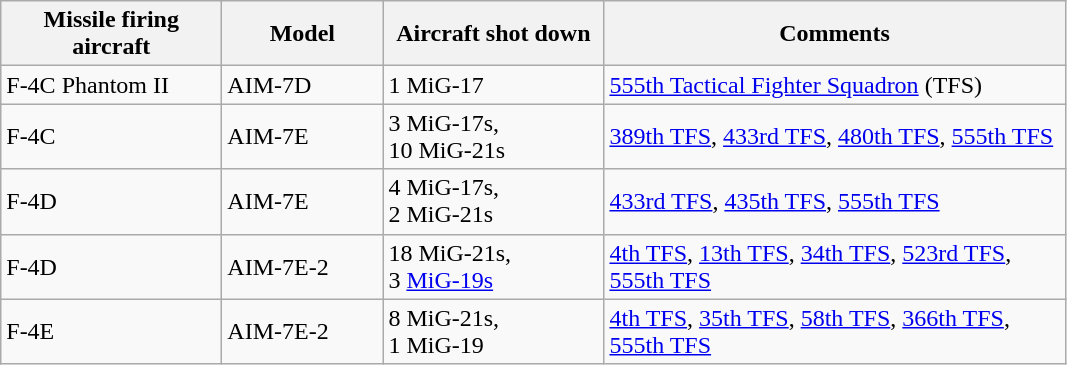<table class="wikitable">
<tr>
<th scope="col" width="140pt">Missile firing aircraft</th>
<th scope="col" width="100pt">Model</th>
<th scope="col" width="140pt">Aircraft shot down</th>
<th scope="col" width="300pt">Comments</th>
</tr>
<tr>
<td>F-4C Phantom II</td>
<td>AIM-7D</td>
<td>1 MiG-17</td>
<td><a href='#'>555th Tactical Fighter Squadron</a> (TFS)</td>
</tr>
<tr>
<td>F-4C</td>
<td>AIM-7E</td>
<td>3 MiG-17s,<br>10 MiG-21s</td>
<td><a href='#'>389th TFS</a>, <a href='#'>433rd TFS</a>, <a href='#'>480th TFS</a>, <a href='#'>555th TFS</a></td>
</tr>
<tr>
<td>F-4D</td>
<td>AIM-7E</td>
<td>4 MiG-17s,<br>2 MiG-21s</td>
<td><a href='#'>433rd TFS</a>, <a href='#'>435th TFS</a>, <a href='#'>555th TFS</a></td>
</tr>
<tr>
<td>F-4D</td>
<td>AIM-7E-2</td>
<td>18 MiG-21s,<br>3 <a href='#'>MiG-19s</a></td>
<td><a href='#'>4th TFS</a>, <a href='#'>13th TFS</a>, <a href='#'>34th TFS</a>, <a href='#'>523rd TFS</a>, <a href='#'>555th TFS</a></td>
</tr>
<tr>
<td>F-4E</td>
<td>AIM-7E-2</td>
<td>8 MiG-21s,<br>1 MiG-19</td>
<td><a href='#'>4th TFS</a>, <a href='#'>35th TFS</a>, <a href='#'>58th TFS</a>, <a href='#'>366th TFS</a>, <a href='#'>555th TFS</a></td>
</tr>
</table>
